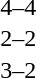<table cellspacing=1 width=70%>
<tr>
<th width=25%></th>
<th width=30%></th>
<th width=15%></th>
<th width=30%></th>
</tr>
<tr>
<td></td>
<td align=right></td>
<td align=center>4–4</td>
<td></td>
</tr>
<tr>
<td></td>
<td align=right></td>
<td align=center>2–2</td>
<td></td>
</tr>
<tr>
<td></td>
<td align=right></td>
<td align=center>3–2</td>
<td></td>
</tr>
</table>
